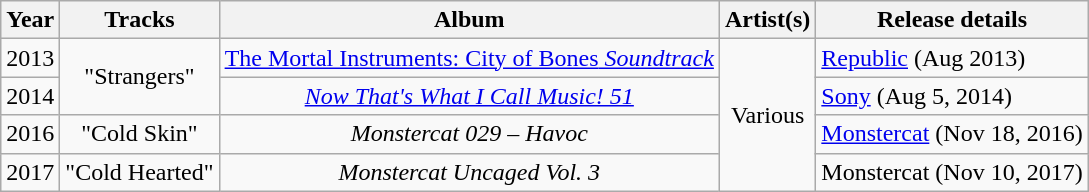<table class="wikitable plainrowheaders" style="text-align:center;">
<tr>
<th>Year</th>
<th>Tracks</th>
<th>Album</th>
<th>Artist(s)</th>
<th>Release details</th>
</tr>
<tr>
<td>2013</td>
<td rowspan="2">"Strangers"</td>
<td><em><a href='#'></em>The Mortal Instruments: City of Bones<em> Soundtrack</a></em></td>
<td rowspan="4">Various</td>
<td align="left"><a href='#'>Republic</a> (Aug 2013)</td>
</tr>
<tr>
<td>2014</td>
<td><em><a href='#'>Now That's What I Call Music! 51</a></em></td>
<td align="left"><a href='#'>Sony</a> (Aug 5, 2014)</td>
</tr>
<tr>
<td>2016</td>
<td>"Cold Skin"</td>
<td><em>Monstercat 029 – Havoc</em></td>
<td align="left"><a href='#'>Monstercat</a> (Nov 18, 2016)</td>
</tr>
<tr>
<td>2017</td>
<td>"Cold Hearted"</td>
<td><em>Monstercat Uncaged Vol. 3</em></td>
<td align="left">Monstercat (Nov 10, 2017)</td>
</tr>
</table>
